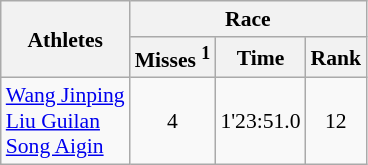<table class="wikitable" border="1" style="font-size:90%">
<tr>
<th rowspan=2>Athletes</th>
<th colspan=3>Race</th>
</tr>
<tr>
<th>Misses <sup>1</sup></th>
<th>Time</th>
<th>Rank</th>
</tr>
<tr>
<td><a href='#'>Wang Jinping</a><br><a href='#'>Liu Guilan</a><br><a href='#'>Song Aigin</a></td>
<td align=center>4</td>
<td align=center>1'23:51.0</td>
<td align=center>12</td>
</tr>
</table>
